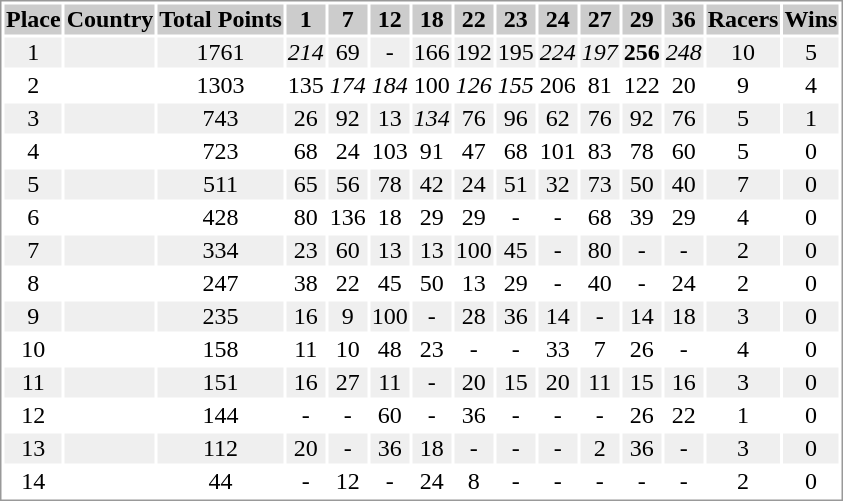<table border="0" style="border: 1px solid #999; background-color:#FFFFFF; text-align:center">
<tr align="center" bgcolor="#CCCCCC">
<th>Place</th>
<th>Country</th>
<th>Total Points</th>
<th>1</th>
<th>7</th>
<th>12</th>
<th>18</th>
<th>22</th>
<th>23</th>
<th>24</th>
<th>27</th>
<th>29</th>
<th>36</th>
<th>Racers</th>
<th>Wins</th>
</tr>
<tr bgcolor="#EFEFEF">
<td>1</td>
<td align="left"></td>
<td>1761</td>
<td><em>214</em></td>
<td>69</td>
<td>-</td>
<td>166</td>
<td>192</td>
<td>195</td>
<td><em>224</em></td>
<td><em>197</em></td>
<td><strong>256</strong></td>
<td><em>248</em></td>
<td>10</td>
<td>5</td>
</tr>
<tr>
<td>2</td>
<td align="left"></td>
<td>1303</td>
<td>135</td>
<td><em>174</em></td>
<td><em>184</em></td>
<td>100</td>
<td><em>126</em></td>
<td><em>155</em></td>
<td>206</td>
<td>81</td>
<td>122</td>
<td>20</td>
<td>9</td>
<td>4</td>
</tr>
<tr bgcolor="#EFEFEF">
<td>3</td>
<td align="left"></td>
<td>743</td>
<td>26</td>
<td>92</td>
<td>13</td>
<td><em>134</em></td>
<td>76</td>
<td>96</td>
<td>62</td>
<td>76</td>
<td>92</td>
<td>76</td>
<td>5</td>
<td>1</td>
</tr>
<tr>
<td>4</td>
<td align="left"></td>
<td>723</td>
<td>68</td>
<td>24</td>
<td>103</td>
<td>91</td>
<td>47</td>
<td>68</td>
<td>101</td>
<td>83</td>
<td>78</td>
<td>60</td>
<td>5</td>
<td>0</td>
</tr>
<tr bgcolor="#EFEFEF">
<td>5</td>
<td align="left"></td>
<td>511</td>
<td>65</td>
<td>56</td>
<td>78</td>
<td>42</td>
<td>24</td>
<td>51</td>
<td>32</td>
<td>73</td>
<td>50</td>
<td>40</td>
<td>7</td>
<td>0</td>
</tr>
<tr>
<td>6</td>
<td align="left"></td>
<td>428</td>
<td>80</td>
<td>136</td>
<td>18</td>
<td>29</td>
<td>29</td>
<td>-</td>
<td>-</td>
<td>68</td>
<td>39</td>
<td>29</td>
<td>4</td>
<td>0</td>
</tr>
<tr bgcolor="#EFEFEF">
<td>7</td>
<td align="left"></td>
<td>334</td>
<td>23</td>
<td>60</td>
<td>13</td>
<td>13</td>
<td>100</td>
<td>45</td>
<td>-</td>
<td>80</td>
<td>-</td>
<td>-</td>
<td>2</td>
<td>0</td>
</tr>
<tr>
<td>8</td>
<td align="left"></td>
<td>247</td>
<td>38</td>
<td>22</td>
<td>45</td>
<td>50</td>
<td>13</td>
<td>29</td>
<td>-</td>
<td>40</td>
<td>-</td>
<td>24</td>
<td>2</td>
<td>0</td>
</tr>
<tr bgcolor="#EFEFEF">
<td>9</td>
<td align="left"></td>
<td>235</td>
<td>16</td>
<td>9</td>
<td>100</td>
<td>-</td>
<td>28</td>
<td>36</td>
<td>14</td>
<td>-</td>
<td>14</td>
<td>18</td>
<td>3</td>
<td>0</td>
</tr>
<tr>
<td>10</td>
<td align="left"></td>
<td>158</td>
<td>11</td>
<td>10</td>
<td>48</td>
<td>23</td>
<td>-</td>
<td>-</td>
<td>33</td>
<td>7</td>
<td>26</td>
<td>-</td>
<td>4</td>
<td>0</td>
</tr>
<tr bgcolor="#EFEFEF">
<td>11</td>
<td align="left"></td>
<td>151</td>
<td>16</td>
<td>27</td>
<td>11</td>
<td>-</td>
<td>20</td>
<td>15</td>
<td>20</td>
<td>11</td>
<td>15</td>
<td>16</td>
<td>3</td>
<td>0</td>
</tr>
<tr>
<td>12</td>
<td align="left"></td>
<td>144</td>
<td>-</td>
<td>-</td>
<td>60</td>
<td>-</td>
<td>36</td>
<td>-</td>
<td>-</td>
<td>-</td>
<td>26</td>
<td>22</td>
<td>1</td>
<td>0</td>
</tr>
<tr bgcolor="#EFEFEF">
<td>13</td>
<td align="left"></td>
<td>112</td>
<td>20</td>
<td>-</td>
<td>36</td>
<td>18</td>
<td>-</td>
<td>-</td>
<td>-</td>
<td>2</td>
<td>36</td>
<td>-</td>
<td>3</td>
<td>0</td>
</tr>
<tr>
<td>14</td>
<td align="left"></td>
<td>44</td>
<td>-</td>
<td>12</td>
<td>-</td>
<td>24</td>
<td>8</td>
<td>-</td>
<td>-</td>
<td>-</td>
<td>-</td>
<td>-</td>
<td>2</td>
<td>0</td>
</tr>
</table>
